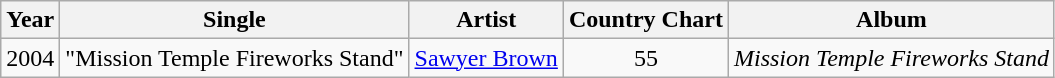<table class="wikitable">
<tr>
<th>Year</th>
<th>Single</th>
<th>Artist</th>
<th>Country Chart</th>
<th>Album</th>
</tr>
<tr>
<td>2004</td>
<td>"Mission Temple Fireworks Stand"</td>
<td><a href='#'>Sawyer Brown</a></td>
<td style="text-align:center;">55</td>
<td><em>Mission Temple Fireworks Stand</em></td>
</tr>
</table>
